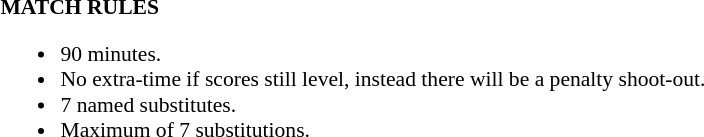<table width=100% style="font-size: 90%">
<tr>
<td><strong>MATCH RULES</strong><br><ul><li>90 minutes.</li><li>No extra-time if scores still level, instead there will be a penalty shoot-out.</li><li>7 named substitutes.</li><li>Maximum of 7 substitutions.</li></ul></td>
</tr>
</table>
